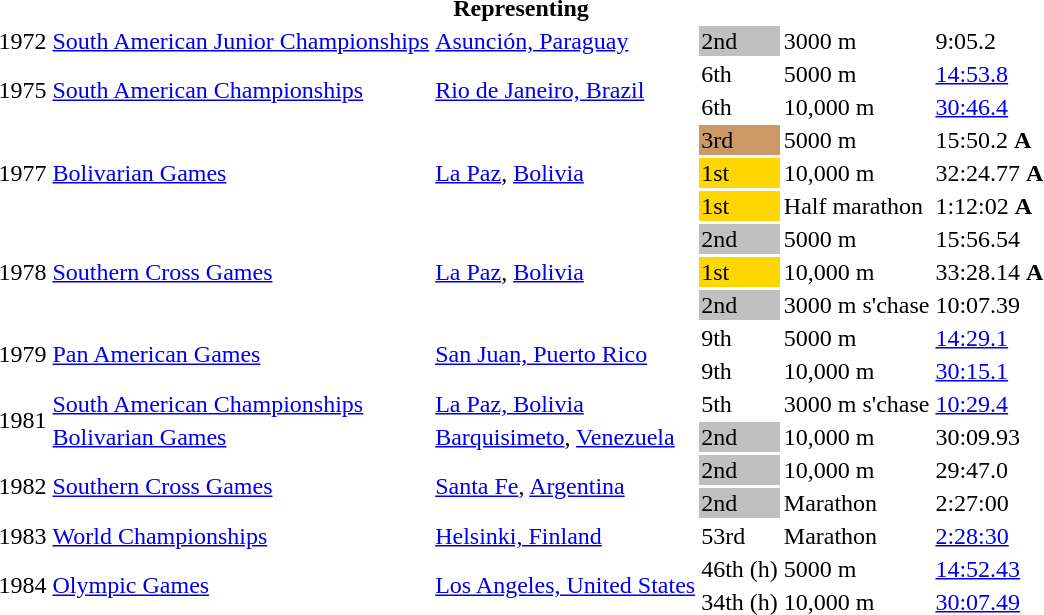<table>
<tr>
<th colspan="6">Representing </th>
</tr>
<tr>
<td>1972</td>
<td><a href='#'>South American Junior Championships</a></td>
<td><a href='#'>Asunción, Paraguay</a></td>
<td bgcolor=silver>2nd</td>
<td>3000 m</td>
<td>9:05.2</td>
</tr>
<tr>
<td rowspan=2>1975</td>
<td rowspan=2><a href='#'>South American Championships</a></td>
<td rowspan=2><a href='#'>Rio de Janeiro, Brazil</a></td>
<td>6th</td>
<td>5000 m</td>
<td><a href='#'>14:53.8</a></td>
</tr>
<tr>
<td>6th</td>
<td>10,000 m</td>
<td><a href='#'>30:46.4</a></td>
</tr>
<tr>
<td rowspan = "3">1977</td>
<td rowspan = "3"><a href='#'>Bolivarian Games</a></td>
<td rowspan = "3"><a href='#'>La Paz</a>, <a href='#'>Bolivia</a></td>
<td bgcolor=cc9966>3rd</td>
<td>5000 m</td>
<td>15:50.2 <strong>A</strong></td>
</tr>
<tr>
<td bgcolor=gold>1st</td>
<td>10,000 m</td>
<td>32:24.77 <strong>A</strong></td>
</tr>
<tr>
<td bgcolor=gold>1st</td>
<td>Half marathon</td>
<td>1:12:02 <strong>A</strong></td>
</tr>
<tr>
<td rowspan = "3">1978</td>
<td rowspan = "3"><a href='#'>Southern Cross Games</a></td>
<td rowspan = "3"><a href='#'>La Paz</a>, <a href='#'>Bolivia</a></td>
<td bgcolor=silver>2nd</td>
<td>5000 m</td>
<td>15:56.54</td>
</tr>
<tr>
<td bgcolor=gold>1st</td>
<td>10,000 m</td>
<td>33:28.14 <strong>A</strong></td>
</tr>
<tr>
<td bgcolor=silver>2nd</td>
<td>3000 m s'chase</td>
<td>10:07.39</td>
</tr>
<tr>
<td rowspan=2>1979</td>
<td rowspan=2><a href='#'>Pan American Games</a></td>
<td rowspan=2><a href='#'>San Juan, Puerto Rico</a></td>
<td>9th</td>
<td>5000 m</td>
<td><a href='#'>14:29.1</a></td>
</tr>
<tr>
<td>9th</td>
<td>10,000 m</td>
<td><a href='#'>30:15.1</a></td>
</tr>
<tr>
<td rowspan=2>1981</td>
<td><a href='#'>South American Championships</a></td>
<td><a href='#'>La Paz, Bolivia</a></td>
<td>5th</td>
<td>3000 m s'chase</td>
<td><a href='#'>10:29.4</a></td>
</tr>
<tr>
<td><a href='#'>Bolivarian Games</a></td>
<td><a href='#'>Barquisimeto</a>, <a href='#'>Venezuela</a></td>
<td bgcolor=silver>2nd</td>
<td>10,000 m</td>
<td>30:09.93</td>
</tr>
<tr>
<td rowspan = "2">1982</td>
<td rowspan = "2"><a href='#'>Southern Cross Games</a></td>
<td rowspan = "2"><a href='#'>Santa Fe</a>, <a href='#'>Argentina</a></td>
<td bgcolor=silver>2nd</td>
<td>10,000 m</td>
<td>29:47.0</td>
</tr>
<tr>
<td bgcolor=silver>2nd</td>
<td>Marathon</td>
<td>2:27:00</td>
</tr>
<tr>
<td>1983</td>
<td><a href='#'>World Championships</a></td>
<td><a href='#'>Helsinki, Finland</a></td>
<td>53rd</td>
<td>Marathon</td>
<td><a href='#'>2:28:30</a></td>
</tr>
<tr>
<td rowspan=2>1984</td>
<td rowspan=2><a href='#'>Olympic Games</a></td>
<td rowspan=2><a href='#'>Los Angeles, United States</a></td>
<td>46th (h)</td>
<td>5000 m</td>
<td><a href='#'>14:52.43</a></td>
</tr>
<tr>
<td>34th (h)</td>
<td>10,000 m</td>
<td><a href='#'>30:07.49</a></td>
</tr>
</table>
